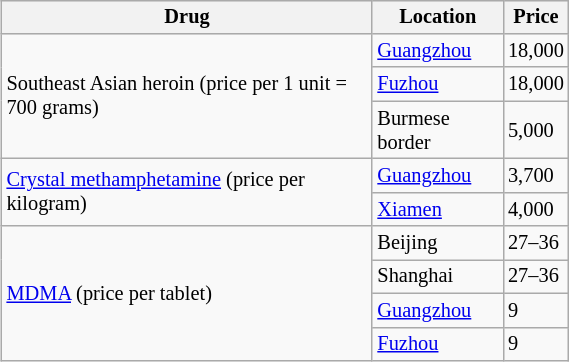<table class = "wikitable" style = "float:right; font-size:85%; margin-left:15px; width:30%">
<tr bgcolor="#efefef">
<th>Drug</th>
<th>Location</th>
<th>Price</th>
</tr>
<tr>
<td rowspan="3">Southeast Asian heroin (price per 1 unit = 700 grams)</td>
<td><a href='#'>Guangzhou</a></td>
<td>18,000</td>
</tr>
<tr>
<td><a href='#'>Fuzhou</a></td>
<td>18,000</td>
</tr>
<tr>
<td>Burmese border</td>
<td>5,000</td>
</tr>
<tr>
<td rowspan="2"><a href='#'>Crystal methamphetamine</a> (price per kilogram)</td>
<td><a href='#'>Guangzhou</a></td>
<td>3,700</td>
</tr>
<tr>
<td><a href='#'>Xiamen</a></td>
<td>4,000</td>
</tr>
<tr>
<td rowspan="4"><a href='#'>MDMA</a> (price per tablet)</td>
<td>Beijing</td>
<td>27–36</td>
</tr>
<tr>
<td>Shanghai</td>
<td>27–36</td>
</tr>
<tr>
<td><a href='#'>Guangzhou</a></td>
<td>9</td>
</tr>
<tr>
<td><a href='#'>Fuzhou</a></td>
<td>9</td>
</tr>
</table>
